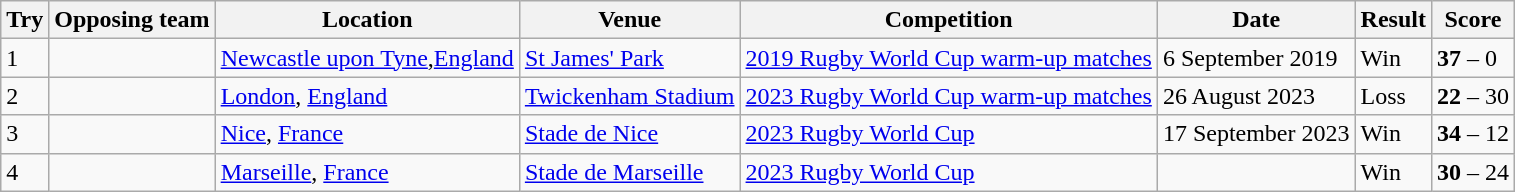<table class="wikitable" style="font-size:100%">
<tr>
<th>Try</th>
<th>Opposing team</th>
<th>Location</th>
<th>Venue</th>
<th>Competition</th>
<th>Date</th>
<th>Result</th>
<th>Score</th>
</tr>
<tr>
<td>1</td>
<td></td>
<td><a href='#'>Newcastle upon Tyne</a>,<a href='#'>England</a></td>
<td><a href='#'>St James' Park</a></td>
<td><a href='#'>2019 Rugby World Cup warm-up matches</a></td>
<td>6 September 2019</td>
<td>Win</td>
<td><strong>37</strong> – 0</td>
</tr>
<tr>
<td>2</td>
<td></td>
<td><a href='#'>London</a>, <a href='#'>England</a></td>
<td><a href='#'>Twickenham Stadium</a></td>
<td><a href='#'>2023 Rugby World Cup warm-up matches</a></td>
<td>26 August 2023</td>
<td>Loss</td>
<td><strong>22</strong> – 30</td>
</tr>
<tr>
<td>3</td>
<td></td>
<td><a href='#'>Nice</a>, <a href='#'>France</a></td>
<td><a href='#'>Stade de Nice</a></td>
<td><a href='#'>2023 Rugby World Cup</a></td>
<td>17 September 2023</td>
<td>Win</td>
<td><strong>34</strong> – 12</td>
</tr>
<tr>
<td>4</td>
<td></td>
<td><a href='#'>Marseille</a>, <a href='#'>France</a></td>
<td><a href='#'>Stade de Marseille</a></td>
<td><a href='#'>2023 Rugby World Cup</a></td>
<td></td>
<td>Win</td>
<td><strong>30</strong> – 24</td>
</tr>
</table>
